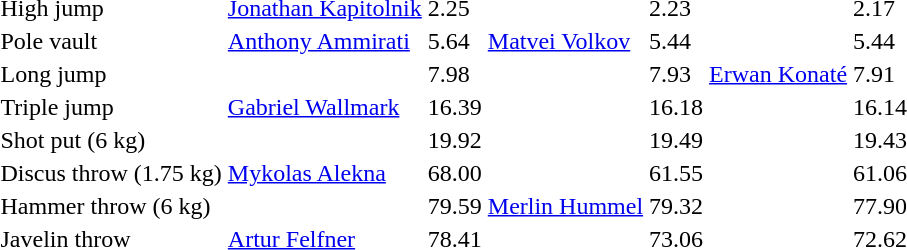<table>
<tr>
<td>High jump</td>
<td><a href='#'>Jonathan Kapitolnik</a><br></td>
<td>2.25 </td>
<td><br></td>
<td>2.23 </td>
<td><br></td>
<td>2.17 </td>
</tr>
<tr>
<td>Pole vault</td>
<td><a href='#'>Anthony Ammirati</a><br></td>
<td>5.64</td>
<td><a href='#'>Matvei Volkov</a><br></td>
<td>5.44</td>
<td><br></td>
<td>5.44 </td>
</tr>
<tr>
<td>Long jump</td>
<td><br></td>
<td>7.98 </td>
<td><br></td>
<td>7.93 </td>
<td><a href='#'>Erwan Konaté</a><br></td>
<td>7.91 </td>
</tr>
<tr>
<td>Triple jump</td>
<td><a href='#'>Gabriel Wallmark</a><br></td>
<td>16.39 </td>
<td><br></td>
<td>16.18 </td>
<td><br></td>
<td>16.14</td>
</tr>
<tr>
<td>Shot put (6 kg)</td>
<td><br></td>
<td>19.92  </td>
<td><br></td>
<td>19.49</td>
<td><br></td>
<td>19.43 </td>
</tr>
<tr>
<td>Discus throw (1.75 kg)</td>
<td><a href='#'>Mykolas Alekna</a><br></td>
<td>68.00</td>
<td><br></td>
<td>61.55</td>
<td><br></td>
<td>61.06</td>
</tr>
<tr>
<td>Hammer throw (6 kg)</td>
<td><br></td>
<td>79.59 </td>
<td><a href='#'>Merlin Hummel</a><br></td>
<td>79.32</td>
<td><br></td>
<td>77.90</td>
</tr>
<tr>
<td>Javelin throw</td>
<td><a href='#'>Artur Felfner</a><br></td>
<td>78.41 </td>
<td><br></td>
<td>73.06 </td>
<td><br></td>
<td>72.62</td>
</tr>
</table>
